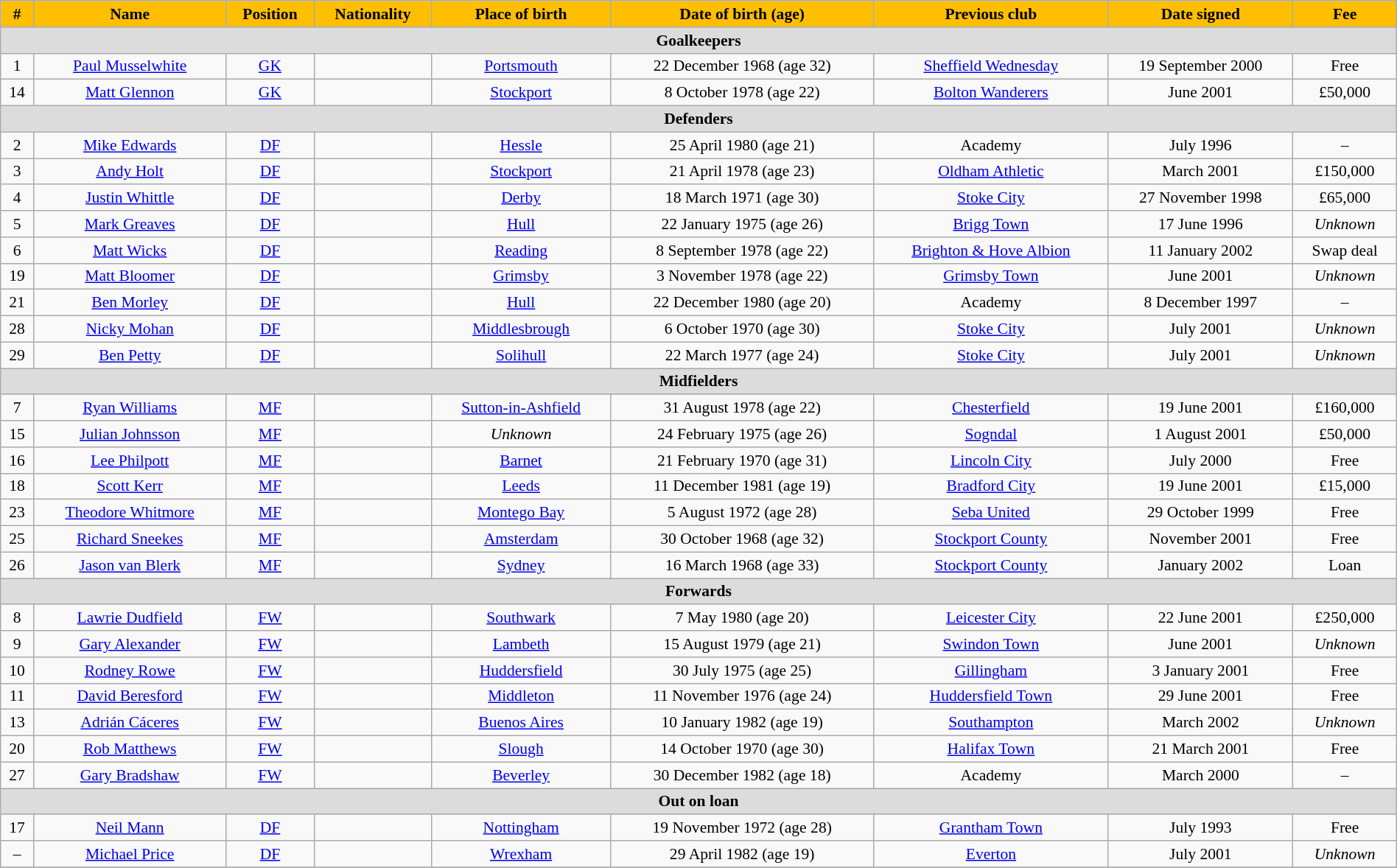<table class="wikitable" style="text-align:center; font-size:90%; width:100%;">
<tr>
<th style="background:#ffbf00; color:#000000; text-align:center;">#</th>
<th style="background:#ffbf00; color:#000000; text-align:center;">Name</th>
<th style="background:#ffbf00; color:#000000; text-align:center;">Position</th>
<th style="background:#ffbf00; color:#000000; text-align:center;">Nationality</th>
<th style="background:#ffbf00; color:#000000; text-align:center;">Place of birth</th>
<th style="background:#ffbf00; color:#000000; text-align:center;">Date of birth (age)</th>
<th style="background:#ffbf00; color:#000000; text-align:center;">Previous club</th>
<th style="background:#ffbf00; color:#000000; text-align:center;">Date signed</th>
<th style="background:#ffbf00; color:#000000; text-align:center;">Fee</th>
</tr>
<tr>
<th colspan="14" style="background:#dcdcdc; tepxt-align:center;">Goalkeepers</th>
</tr>
<tr>
<td>1</td>
<td><a href='#'>Paul Musselwhite</a></td>
<td><a href='#'>GK</a></td>
<td></td>
<td><a href='#'>Portsmouth</a></td>
<td>22 December 1968 (age 32)</td>
<td><a href='#'>Sheffield Wednesday</a></td>
<td>19 September 2000</td>
<td>Free</td>
</tr>
<tr>
<td>14</td>
<td><a href='#'>Matt Glennon</a></td>
<td><a href='#'>GK</a></td>
<td></td>
<td><a href='#'>Stockport</a></td>
<td>8 October 1978 (age 22)</td>
<td><a href='#'>Bolton Wanderers</a></td>
<td>June 2001</td>
<td>£50,000</td>
</tr>
<tr>
<th colspan="14" style="background:#dcdcdc; tepxt-align:center;">Defenders</th>
</tr>
<tr>
<td>2</td>
<td><a href='#'>Mike Edwards</a></td>
<td><a href='#'>DF</a></td>
<td></td>
<td><a href='#'>Hessle</a></td>
<td>25 April 1980 (age 21)</td>
<td>Academy</td>
<td>July 1996</td>
<td>–</td>
</tr>
<tr>
<td>3</td>
<td><a href='#'>Andy Holt</a></td>
<td><a href='#'>DF</a></td>
<td></td>
<td><a href='#'>Stockport</a></td>
<td>21 April 1978 (age 23)</td>
<td><a href='#'>Oldham Athletic</a></td>
<td>March 2001</td>
<td>£150,000</td>
</tr>
<tr>
<td>4</td>
<td><a href='#'>Justin Whittle</a></td>
<td><a href='#'>DF</a></td>
<td></td>
<td><a href='#'>Derby</a></td>
<td>18 March 1971 (age 30)</td>
<td><a href='#'>Stoke City</a></td>
<td>27 November 1998</td>
<td>£65,000</td>
</tr>
<tr>
<td>5</td>
<td><a href='#'>Mark Greaves</a></td>
<td><a href='#'>DF</a></td>
<td></td>
<td><a href='#'>Hull</a></td>
<td>22 January 1975 (age 26)</td>
<td><a href='#'>Brigg Town</a></td>
<td>17 June 1996</td>
<td><em>Unknown</em></td>
</tr>
<tr>
<td>6</td>
<td><a href='#'>Matt Wicks</a></td>
<td><a href='#'>DF</a></td>
<td></td>
<td><a href='#'>Reading</a></td>
<td>8 September 1978 (age 22)</td>
<td><a href='#'>Brighton & Hove Albion</a></td>
<td>11 January 2002</td>
<td>Swap deal</td>
</tr>
<tr>
<td>19</td>
<td><a href='#'>Matt Bloomer</a></td>
<td><a href='#'>DF</a></td>
<td></td>
<td><a href='#'>Grimsby</a></td>
<td>3 November 1978 (age 22)</td>
<td><a href='#'>Grimsby Town</a></td>
<td>June 2001</td>
<td><em>Unknown</em></td>
</tr>
<tr>
<td>21</td>
<td><a href='#'>Ben Morley</a></td>
<td><a href='#'>DF</a></td>
<td></td>
<td><a href='#'>Hull</a></td>
<td>22 December 1980 (age 20)</td>
<td>Academy</td>
<td>8 December 1997</td>
<td>–</td>
</tr>
<tr>
<td>28</td>
<td><a href='#'>Nicky Mohan</a></td>
<td><a href='#'>DF</a></td>
<td></td>
<td><a href='#'>Middlesbrough</a></td>
<td>6 October 1970 (age 30)</td>
<td><a href='#'>Stoke City</a></td>
<td>July 2001</td>
<td><em>Unknown</em></td>
</tr>
<tr>
<td>29</td>
<td><a href='#'>Ben Petty</a></td>
<td><a href='#'>DF</a></td>
<td></td>
<td><a href='#'>Solihull</a></td>
<td>22 March 1977 (age 24)</td>
<td><a href='#'>Stoke City</a></td>
<td>July 2001</td>
<td><em>Unknown</em></td>
</tr>
<tr>
<th colspan="14" style="background:#dcdcdc; tepxt-align:center;">Midfielders</th>
</tr>
<tr>
<td>7</td>
<td><a href='#'>Ryan Williams</a></td>
<td><a href='#'>MF</a></td>
<td></td>
<td><a href='#'>Sutton-in-Ashfield</a></td>
<td>31 August 1978 (age 22)</td>
<td><a href='#'>Chesterfield</a></td>
<td>19 June 2001</td>
<td>£160,000</td>
</tr>
<tr>
<td>15</td>
<td><a href='#'>Julian Johnsson</a></td>
<td><a href='#'>MF</a></td>
<td></td>
<td><em>Unknown</em></td>
<td>24 February 1975 (age 26)</td>
<td> <a href='#'>Sogndal</a></td>
<td>1 August 2001</td>
<td>£50,000</td>
</tr>
<tr>
<td>16</td>
<td><a href='#'>Lee Philpott</a></td>
<td><a href='#'>MF</a></td>
<td></td>
<td><a href='#'>Barnet</a></td>
<td>21 February 1970 (age 31)</td>
<td><a href='#'>Lincoln City</a></td>
<td>July 2000</td>
<td>Free</td>
</tr>
<tr>
<td>18</td>
<td><a href='#'>Scott Kerr</a></td>
<td><a href='#'>MF</a></td>
<td></td>
<td><a href='#'>Leeds</a></td>
<td>11 December 1981 (age 19)</td>
<td><a href='#'>Bradford City</a></td>
<td>19 June 2001</td>
<td>£15,000</td>
</tr>
<tr>
<td>23</td>
<td><a href='#'>Theodore Whitmore</a></td>
<td><a href='#'>MF</a></td>
<td></td>
<td><a href='#'>Montego Bay</a></td>
<td>5 August 1972 (age 28)</td>
<td> <a href='#'>Seba United</a></td>
<td>29 October 1999</td>
<td>Free</td>
</tr>
<tr>
<td>25</td>
<td><a href='#'>Richard Sneekes</a></td>
<td><a href='#'>MF</a></td>
<td></td>
<td><a href='#'>Amsterdam</a></td>
<td>30 October 1968 (age 32)</td>
<td><a href='#'>Stockport County</a></td>
<td>November 2001</td>
<td>Free</td>
</tr>
<tr>
<td>26</td>
<td><a href='#'>Jason van Blerk</a></td>
<td><a href='#'>MF</a></td>
<td></td>
<td><a href='#'>Sydney</a></td>
<td>16 March 1968 (age 33)</td>
<td><a href='#'>Stockport County</a></td>
<td>January 2002</td>
<td>Loan</td>
</tr>
<tr>
<th colspan="14" style="background:#dcdcdc; tepxt-align:center;">Forwards</th>
</tr>
<tr>
<td>8</td>
<td><a href='#'>Lawrie Dudfield</a></td>
<td><a href='#'>FW</a></td>
<td></td>
<td><a href='#'>Southwark</a></td>
<td>7 May 1980 (age 20)</td>
<td><a href='#'>Leicester City</a></td>
<td>22 June 2001</td>
<td>£250,000</td>
</tr>
<tr>
<td>9</td>
<td><a href='#'>Gary Alexander</a></td>
<td><a href='#'>FW</a></td>
<td></td>
<td><a href='#'>Lambeth</a></td>
<td>15 August 1979 (age 21)</td>
<td><a href='#'>Swindon Town</a></td>
<td>June 2001</td>
<td><em>Unknown</em></td>
</tr>
<tr>
<td>10</td>
<td><a href='#'>Rodney Rowe</a></td>
<td><a href='#'>FW</a></td>
<td></td>
<td><a href='#'>Huddersfield</a></td>
<td>30 July 1975 (age 25)</td>
<td><a href='#'>Gillingham</a></td>
<td>3 January 2001</td>
<td>Free</td>
</tr>
<tr>
<td>11</td>
<td><a href='#'>David Beresford</a></td>
<td><a href='#'>FW</a></td>
<td></td>
<td><a href='#'>Middleton</a></td>
<td>11 November 1976 (age 24)</td>
<td><a href='#'>Huddersfield Town</a></td>
<td>29 June 2001</td>
<td>Free</td>
</tr>
<tr>
<td>13</td>
<td><a href='#'>Adrián Cáceres</a></td>
<td><a href='#'>FW</a></td>
<td></td>
<td><a href='#'>Buenos Aires</a></td>
<td>10 January 1982 (age 19)</td>
<td><a href='#'>Southampton</a></td>
<td>March 2002</td>
<td><em>Unknown</em></td>
</tr>
<tr>
<td>20</td>
<td><a href='#'>Rob Matthews</a></td>
<td><a href='#'>FW</a></td>
<td></td>
<td><a href='#'>Slough</a></td>
<td>14 October 1970 (age 30)</td>
<td><a href='#'>Halifax Town</a></td>
<td>21 March 2001</td>
<td>Free</td>
</tr>
<tr>
<td>27</td>
<td><a href='#'>Gary Bradshaw</a></td>
<td><a href='#'>FW</a></td>
<td></td>
<td><a href='#'>Beverley</a></td>
<td>30 December 1982 (age 18)</td>
<td>Academy</td>
<td>March 2000</td>
<td>–</td>
</tr>
<tr>
<th colspan="14" style="background:#dcdcdc; tepxt-align:center;">Out on loan</th>
</tr>
<tr>
<td>17</td>
<td><a href='#'>Neil Mann</a></td>
<td><a href='#'>DF</a></td>
<td></td>
<td> <a href='#'>Nottingham</a></td>
<td>19 November 1972 (age 28)</td>
<td><a href='#'>Grantham Town</a></td>
<td>July 1993</td>
<td>Free</td>
</tr>
<tr>
<td>–</td>
<td><a href='#'>Michael Price</a></td>
<td><a href='#'>DF</a></td>
<td></td>
<td><a href='#'>Wrexham</a></td>
<td>29 April 1982 (age 19)</td>
<td><a href='#'>Everton</a></td>
<td>July 2001</td>
<td><em>Unknown</em></td>
</tr>
<tr>
</tr>
</table>
